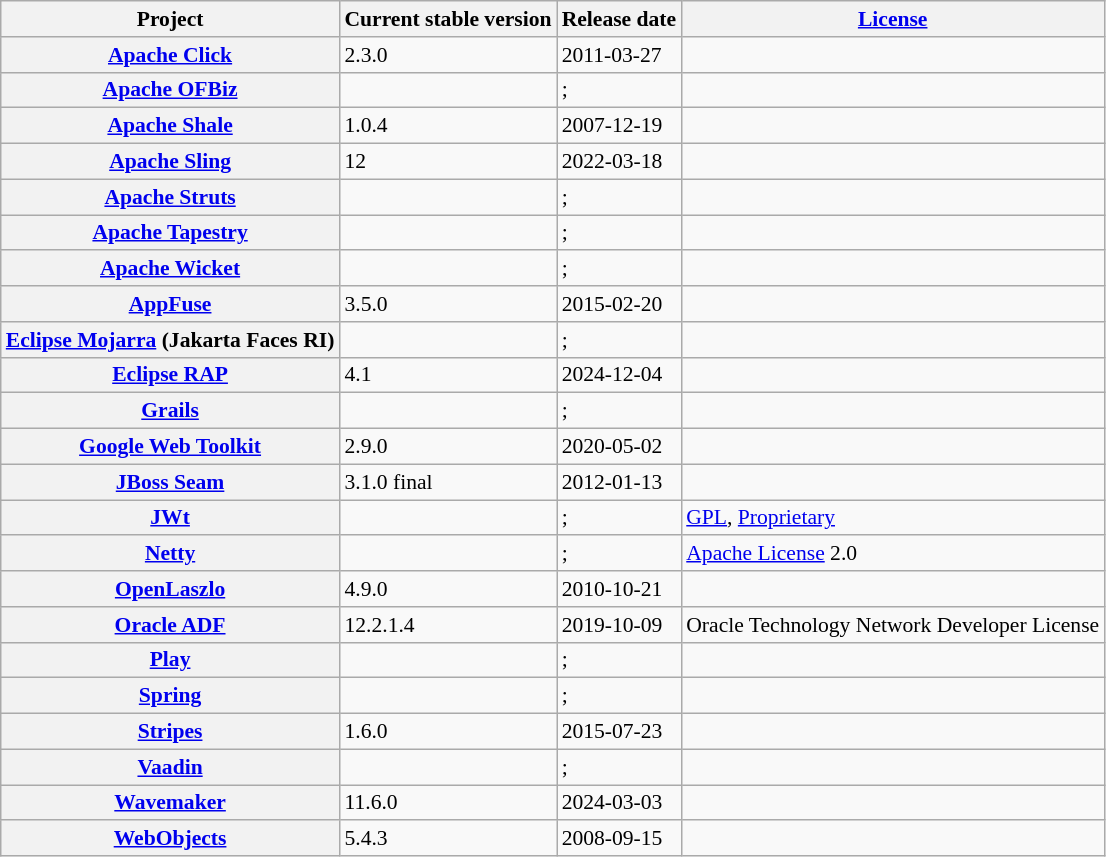<table class="wikitable sortable sort-under" style="font-size: 90%">
<tr>
<th>Project</th>
<th>Current stable version</th>
<th>Release date</th>
<th><a href='#'>License</a></th>
</tr>
<tr>
<th><a href='#'>Apache Click</a></th>
<td>2.3.0</td>
<td>2011-03-27</td>
<td></td>
</tr>
<tr>
<th><a href='#'>Apache OFBiz</a></th>
<td></td>
<td>; </td>
<td></td>
</tr>
<tr>
<th><a href='#'>Apache Shale</a></th>
<td>1.0.4</td>
<td>2007-12-19</td>
<td></td>
</tr>
<tr>
<th><a href='#'>Apache Sling</a></th>
<td>12</td>
<td>2022-03-18</td>
<td></td>
</tr>
<tr>
<th><a href='#'>Apache Struts</a></th>
<td></td>
<td>; </td>
<td></td>
</tr>
<tr>
<th><a href='#'>Apache Tapestry</a></th>
<td></td>
<td>; </td>
<td></td>
</tr>
<tr>
<th><a href='#'>Apache Wicket</a></th>
<td></td>
<td>; </td>
<td></td>
</tr>
<tr>
<th><a href='#'>AppFuse</a></th>
<td>3.5.0</td>
<td>2015-02-20</td>
<td></td>
</tr>
<tr>
<th><a href='#'>Eclipse Mojarra</a> (Jakarta Faces RI)</th>
<td></td>
<td>; </td>
<td></td>
</tr>
<tr>
<th><a href='#'>Eclipse RAP</a></th>
<td>4.1</td>
<td>2024-12-04</td>
<td></td>
</tr>
<tr>
<th><a href='#'>Grails</a></th>
<td></td>
<td>; </td>
<td></td>
</tr>
<tr>
<th><a href='#'>Google Web Toolkit</a></th>
<td>2.9.0</td>
<td>2020-05-02</td>
<td></td>
</tr>
<tr>
<th><a href='#'>JBoss Seam</a></th>
<td>3.1.0 final</td>
<td>2012-01-13</td>
<td></td>
</tr>
<tr>
<th><a href='#'>JWt</a></th>
<td></td>
<td>; </td>
<td><a href='#'>GPL</a>, <a href='#'>Proprietary</a></td>
</tr>
<tr>
<th><a href='#'>Netty</a></th>
<td></td>
<td>; </td>
<td><a href='#'>Apache License</a> 2.0</td>
</tr>
<tr>
<th><a href='#'>OpenLaszlo</a></th>
<td>4.9.0</td>
<td>2010-10-21</td>
<td></td>
</tr>
<tr>
<th><a href='#'>Oracle ADF</a></th>
<td>12.2.1.4</td>
<td>2019-10-09</td>
<td>Oracle Technology Network Developer License</td>
</tr>
<tr>
<th><a href='#'>Play</a></th>
<td></td>
<td>; </td>
<td></td>
</tr>
<tr>
<th><a href='#'>Spring</a></th>
<td></td>
<td>; </td>
<td></td>
</tr>
<tr>
<th><a href='#'>Stripes</a></th>
<td>1.6.0</td>
<td>2015-07-23</td>
<td></td>
</tr>
<tr>
<th><a href='#'>Vaadin</a></th>
<td></td>
<td>; </td>
<td></td>
</tr>
<tr>
<th><a href='#'>Wavemaker</a></th>
<td>11.6.0</td>
<td>2024-03-03</td>
<td></td>
</tr>
<tr>
<th><a href='#'>WebObjects</a></th>
<td>5.4.3</td>
<td>2008-09-15</td>
<td></td>
</tr>
</table>
